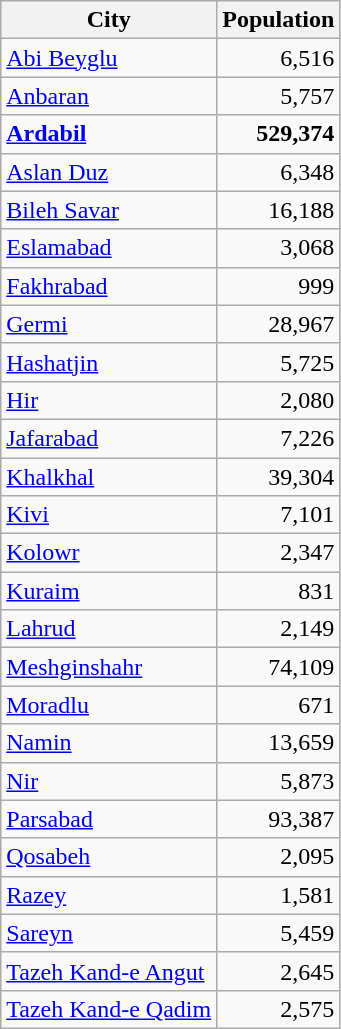<table class="wikitable sortable">
<tr>
<th>City</th>
<th>Population</th>
</tr>
<tr>
<td><a href='#'>Abi Beyglu</a></td>
<td style="text-align: right;">6,516</td>
</tr>
<tr>
<td><a href='#'>Anbaran</a></td>
<td style="text-align: right;">5,757</td>
</tr>
<tr>
<td><strong><a href='#'>Ardabil</a></strong></td>
<td style="text-align: right;"><strong>529,374</strong></td>
</tr>
<tr>
<td><a href='#'>Aslan Duz</a></td>
<td style="text-align: right;">6,348</td>
</tr>
<tr>
<td><a href='#'>Bileh Savar</a></td>
<td style="text-align: right;">16,188</td>
</tr>
<tr>
<td><a href='#'>Eslamabad</a></td>
<td style="text-align: right;">3,068</td>
</tr>
<tr>
<td><a href='#'>Fakhrabad</a></td>
<td style="text-align: right;">999</td>
</tr>
<tr>
<td><a href='#'>Germi</a></td>
<td style="text-align: right;">28,967</td>
</tr>
<tr>
<td><a href='#'>Hashatjin</a></td>
<td style="text-align: right;">5,725</td>
</tr>
<tr>
<td><a href='#'>Hir</a></td>
<td style="text-align: right;">2,080</td>
</tr>
<tr>
<td><a href='#'>Jafarabad</a></td>
<td style="text-align: right;">7,226</td>
</tr>
<tr>
<td><a href='#'>Khalkhal</a></td>
<td style="text-align: right;">39,304</td>
</tr>
<tr>
<td><a href='#'>Kivi</a></td>
<td style="text-align: right;">7,101</td>
</tr>
<tr>
<td><a href='#'>Kolowr</a></td>
<td style="text-align: right;">2,347</td>
</tr>
<tr>
<td><a href='#'>Kuraim</a></td>
<td style="text-align: right;">831</td>
</tr>
<tr>
<td><a href='#'>Lahrud</a></td>
<td style="text-align: right;">2,149</td>
</tr>
<tr>
<td><a href='#'>Meshginshahr</a></td>
<td style="text-align: right;">74,109</td>
</tr>
<tr>
<td><a href='#'>Moradlu</a></td>
<td style="text-align: right;">671</td>
</tr>
<tr>
<td><a href='#'>Namin</a></td>
<td style="text-align: right;">13,659</td>
</tr>
<tr>
<td><a href='#'>Nir</a></td>
<td style="text-align: right;">5,873</td>
</tr>
<tr>
<td><a href='#'>Parsabad</a></td>
<td style="text-align: right;">93,387</td>
</tr>
<tr>
<td><a href='#'>Qosabeh</a></td>
<td style="text-align: right;">2,095</td>
</tr>
<tr>
<td><a href='#'>Razey</a></td>
<td style="text-align: right;">1,581</td>
</tr>
<tr>
<td><a href='#'>Sareyn</a></td>
<td style="text-align: right;">5,459</td>
</tr>
<tr>
<td><a href='#'>Tazeh Kand-e Angut</a></td>
<td style="text-align: right;">2,645</td>
</tr>
<tr>
<td><a href='#'>Tazeh Kand-e Qadim</a></td>
<td style="text-align: right;">2,575</td>
</tr>
</table>
